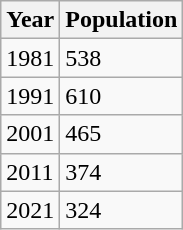<table class="wikitable">
<tr>
<th>Year</th>
<th>Population</th>
</tr>
<tr>
<td>1981</td>
<td>538</td>
</tr>
<tr>
<td>1991</td>
<td>610</td>
</tr>
<tr>
<td>2001</td>
<td>465</td>
</tr>
<tr>
<td>2011</td>
<td>374</td>
</tr>
<tr>
<td>2021</td>
<td>324</td>
</tr>
</table>
